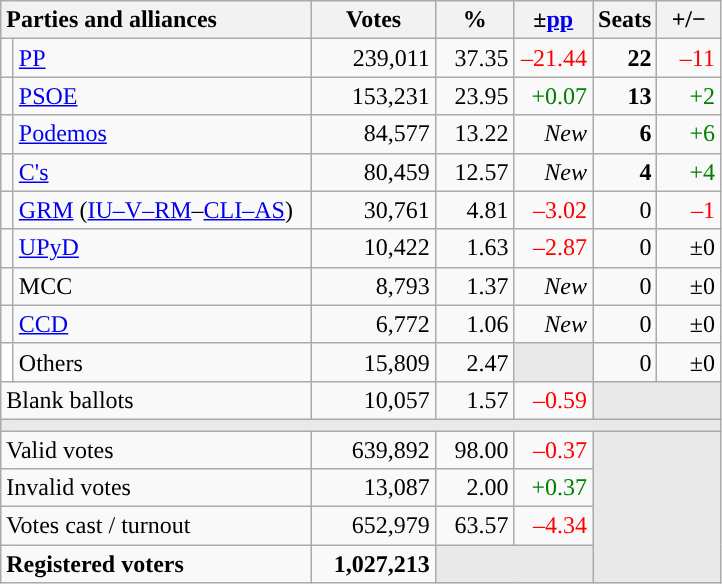<table class="wikitable" style="text-align:right;">
<tr>
<th style="text-align:left;" colspan="2" width="200">Parties and alliances</th>
<th width="75">Votes</th>
<th width="45">%</th>
<th width="45">±<a href='#'>pp</a></th>
<th width="35">Seats</th>
<th width="35">+/−</th>
</tr>
<tr>
<td width="1" style="color:inherit;background:"></td>
<td align="left"><a href='#'>PP</a></td>
<td>239,011</td>
<td>37.35</td>
<td style="color:red;">–21.44</td>
<td><strong>22</strong></td>
<td style="color:red;">–11</td>
</tr>
<tr>
<td style="color:inherit;background:"></td>
<td align="left"><a href='#'>PSOE</a></td>
<td>153,231</td>
<td>23.95</td>
<td style="color:green;">+0.07</td>
<td><strong>13</strong></td>
<td style="color:green;">+2</td>
</tr>
<tr>
<td style="color:inherit;background:"></td>
<td align="left"><a href='#'>Podemos</a></td>
<td>84,577</td>
<td>13.22</td>
<td><em>New</em></td>
<td><strong>6</strong></td>
<td style="color:green;">+6</td>
</tr>
<tr>
<td style="color:inherit;background:"></td>
<td align="left"><a href='#'>C's</a></td>
<td>80,459</td>
<td>12.57</td>
<td><em>New</em></td>
<td><strong>4</strong></td>
<td style="color:green;">+4</td>
</tr>
<tr>
<td style="color:inherit;background:"></td>
<td align="left"><a href='#'>GRM</a> (<a href='#'>IU–V–RM</a>–<a href='#'>CLI–AS</a>)</td>
<td>30,761</td>
<td>4.81</td>
<td style="color:red;">–3.02</td>
<td>0</td>
<td style="color:red;">–1</td>
</tr>
<tr>
<td style="color:inherit;background:"></td>
<td align="left"><a href='#'>UPyD</a></td>
<td>10,422</td>
<td>1.63</td>
<td style="color:red;">–2.87</td>
<td>0</td>
<td>±0</td>
</tr>
<tr>
<td style="color:inherit;background:"></td>
<td align="left">MCC</td>
<td>8,793</td>
<td>1.37</td>
<td><em>New</em></td>
<td>0</td>
<td>±0</td>
</tr>
<tr>
<td style="color:inherit;background:"></td>
<td align="left"><a href='#'>CCD</a></td>
<td>6,772</td>
<td>1.06</td>
<td><em>New</em></td>
<td>0</td>
<td>±0</td>
</tr>
<tr>
<td bgcolor="white"></td>
<td align="left">Others</td>
<td>15,809</td>
<td>2.47</td>
<td bgcolor="#E9E9E9"></td>
<td>0</td>
<td>±0</td>
</tr>
<tr>
<td align="left" colspan="2">Blank ballots</td>
<td>10,057</td>
<td>1.57</td>
<td style="color:red;">–0.59</td>
<td bgcolor="#E9E9E9" colspan="2"></td>
</tr>
<tr>
<td colspan="7" bgcolor="#E9E9E9"></td>
</tr>
<tr>
<td align="left" colspan="2">Valid votes</td>
<td>639,892</td>
<td>98.00</td>
<td style="color:red;">–0.37</td>
<td bgcolor="#E9E9E9" colspan="2" rowspan="4"></td>
</tr>
<tr>
<td align="left" colspan="2">Invalid votes</td>
<td>13,087</td>
<td>2.00</td>
<td style="color:green;">+0.37</td>
</tr>
<tr>
<td align="left" colspan="2">Votes cast / turnout</td>
<td>652,979</td>
<td>63.57</td>
<td style="color:red;">–4.34</td>
</tr>
<tr style="font-weight:bold;">
<td align="left" colspan="2">Registered voters</td>
<td>1,027,213</td>
<td bgcolor="#E9E9E9" colspan="2"></td>
</tr>
</table>
